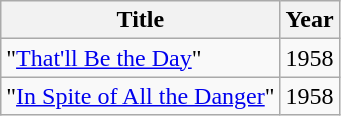<table class="wikitable">
<tr>
<th>Title</th>
<th>Year</th>
</tr>
<tr>
<td>"<a href='#'>That'll Be the Day</a>"</td>
<td>1958</td>
</tr>
<tr>
<td>"<a href='#'>In Spite of All the Danger</a>"</td>
<td>1958</td>
</tr>
</table>
